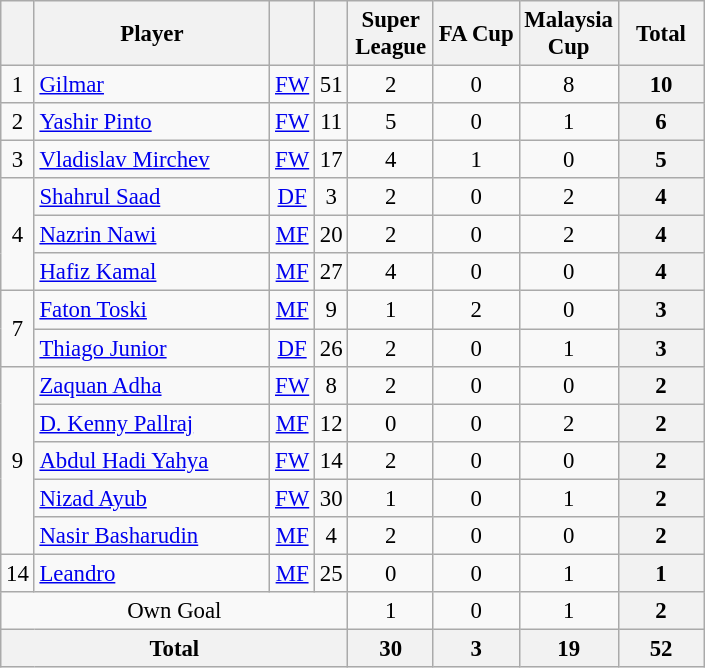<table class="wikitable sortable" style="font-size: 95%; text-align: center;">
<tr>
<th width=10></th>
<th width=150>Player</th>
<th width=10></th>
<th width=10></th>
<th width=50>Super League</th>
<th width=50>FA Cup</th>
<th width=50>Malaysia Cup</th>
<th width=50>Total</th>
</tr>
<tr>
<td rowspan=1>1</td>
<td align=left> <a href='#'>Gilmar</a></td>
<td><a href='#'>FW</a></td>
<td>51</td>
<td>2</td>
<td>0</td>
<td>8</td>
<th>10</th>
</tr>
<tr>
<td rowspan=1>2</td>
<td align=left> <a href='#'>Yashir Pinto</a></td>
<td><a href='#'>FW</a></td>
<td>11</td>
<td>5</td>
<td>0</td>
<td>1</td>
<th>6</th>
</tr>
<tr>
<td rowspan=1>3</td>
<td align=left> <a href='#'>Vladislav Mirchev</a></td>
<td><a href='#'>FW</a></td>
<td>17</td>
<td>4</td>
<td>1</td>
<td>0</td>
<th>5</th>
</tr>
<tr>
<td rowspan=3>4</td>
<td align=left> <a href='#'>Shahrul Saad</a></td>
<td><a href='#'>DF</a></td>
<td>3</td>
<td>2</td>
<td>0</td>
<td>2</td>
<th>4</th>
</tr>
<tr>
<td align=left> <a href='#'>Nazrin Nawi</a></td>
<td><a href='#'>MF</a></td>
<td>20</td>
<td>2</td>
<td>0</td>
<td>2</td>
<th>4</th>
</tr>
<tr>
<td align=left> <a href='#'>Hafiz Kamal</a></td>
<td><a href='#'>MF</a></td>
<td>27</td>
<td>4</td>
<td>0</td>
<td>0</td>
<th>4</th>
</tr>
<tr>
<td rowspan=2>7</td>
<td align=left> <a href='#'>Faton Toski</a></td>
<td><a href='#'>MF</a></td>
<td>9</td>
<td>1</td>
<td>2</td>
<td>0</td>
<th>3</th>
</tr>
<tr>
<td align=left> <a href='#'>Thiago Junior</a></td>
<td><a href='#'>DF</a></td>
<td>26</td>
<td>2</td>
<td>0</td>
<td>1</td>
<th>3</th>
</tr>
<tr>
<td rowspan=5>9</td>
<td align=left> <a href='#'>Zaquan Adha</a></td>
<td><a href='#'>FW</a></td>
<td>8</td>
<td>2</td>
<td>0</td>
<td>0</td>
<th>2</th>
</tr>
<tr>
<td align=left> <a href='#'>D. Kenny Pallraj</a></td>
<td><a href='#'>MF</a></td>
<td>12</td>
<td>0</td>
<td>0</td>
<td>2</td>
<th>2</th>
</tr>
<tr>
<td align=left> <a href='#'>Abdul Hadi Yahya</a></td>
<td><a href='#'>FW</a></td>
<td>14</td>
<td>2</td>
<td>0</td>
<td>0</td>
<th>2</th>
</tr>
<tr>
<td align=left> <a href='#'>Nizad Ayub</a></td>
<td><a href='#'>FW</a></td>
<td>30</td>
<td>1</td>
<td>0</td>
<td>1</td>
<th>2</th>
</tr>
<tr>
<td align=left> <a href='#'>Nasir Basharudin</a></td>
<td><a href='#'>MF</a></td>
<td>4</td>
<td>2</td>
<td>0</td>
<td>0</td>
<th>2</th>
</tr>
<tr>
<td rowspan=1>14</td>
<td align=left> <a href='#'>Leandro</a></td>
<td><a href='#'>MF</a></td>
<td>25</td>
<td>0</td>
<td>0</td>
<td>1</td>
<th>1</th>
</tr>
<tr>
<td colspan=4>Own Goal</td>
<td>1</td>
<td>0</td>
<td>1</td>
<th>2</th>
</tr>
<tr>
<th colspan=4>Total</th>
<th>30</th>
<th>3</th>
<th>19</th>
<th>52</th>
</tr>
</table>
